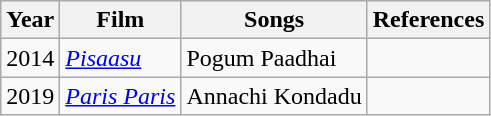<table class="wikitable">
<tr>
<th>Year</th>
<th>Film</th>
<th>Songs</th>
<th>References</th>
</tr>
<tr>
<td>2014</td>
<td><em><a href='#'>Pisaasu</a></em></td>
<td>Pogum Paadhai</td>
<td></td>
</tr>
<tr>
<td>2019</td>
<td><em><a href='#'>Paris Paris</a></em></td>
<td>Annachi Kondadu</td>
<td></td>
</tr>
</table>
